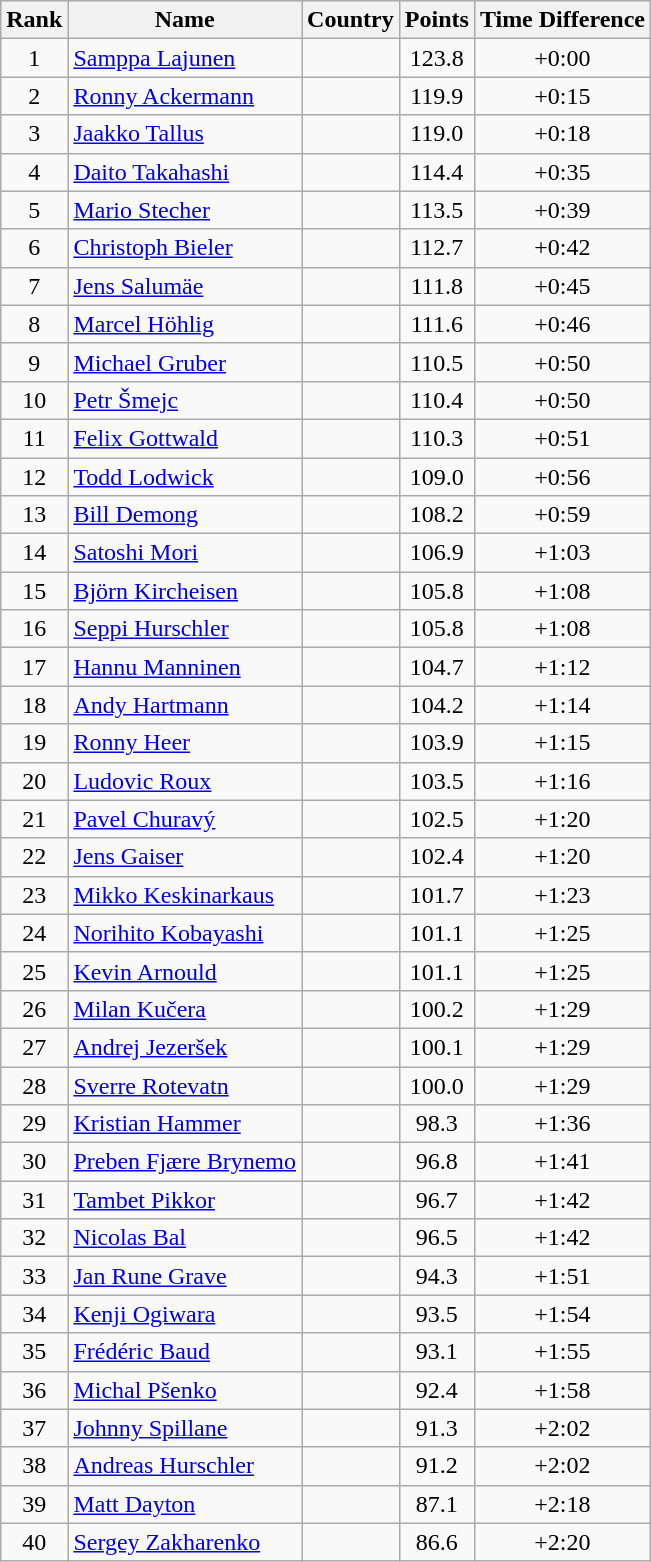<table class="wikitable sortable" style="text-align:center">
<tr>
<th>Rank</th>
<th>Name</th>
<th>Country</th>
<th>Points</th>
<th>Time Difference</th>
</tr>
<tr>
<td>1</td>
<td align=left><a href='#'>Samppa Lajunen</a></td>
<td align=left></td>
<td>123.8</td>
<td>+0:00</td>
</tr>
<tr>
<td>2</td>
<td align=left><a href='#'>Ronny Ackermann</a></td>
<td align=left></td>
<td>119.9</td>
<td>+0:15</td>
</tr>
<tr>
<td>3</td>
<td align=left><a href='#'>Jaakko Tallus</a></td>
<td align=left></td>
<td>119.0</td>
<td>+0:18</td>
</tr>
<tr>
<td>4</td>
<td align=left><a href='#'>Daito Takahashi</a></td>
<td align=left></td>
<td>114.4</td>
<td>+0:35</td>
</tr>
<tr>
<td>5</td>
<td align=left><a href='#'>Mario Stecher</a></td>
<td align=left></td>
<td>113.5</td>
<td>+0:39</td>
</tr>
<tr>
<td>6</td>
<td align=left><a href='#'>Christoph Bieler</a></td>
<td align=left></td>
<td>112.7</td>
<td>+0:42</td>
</tr>
<tr>
<td>7</td>
<td align=left><a href='#'>Jens Salumäe</a></td>
<td align=left></td>
<td>111.8</td>
<td>+0:45</td>
</tr>
<tr>
<td>8</td>
<td align=left><a href='#'>Marcel Höhlig</a></td>
<td align=left></td>
<td>111.6</td>
<td>+0:46</td>
</tr>
<tr>
<td>9</td>
<td align=left><a href='#'>Michael Gruber</a></td>
<td align=left></td>
<td>110.5</td>
<td>+0:50</td>
</tr>
<tr>
<td>10</td>
<td align=left><a href='#'>Petr Šmejc</a></td>
<td align=left></td>
<td>110.4</td>
<td>+0:50</td>
</tr>
<tr>
<td>11</td>
<td align=left><a href='#'>Felix Gottwald</a></td>
<td align=left></td>
<td>110.3</td>
<td>+0:51</td>
</tr>
<tr>
<td>12</td>
<td align=left><a href='#'>Todd Lodwick</a></td>
<td align=left></td>
<td>109.0</td>
<td>+0:56</td>
</tr>
<tr>
<td>13</td>
<td align=left><a href='#'>Bill Demong</a></td>
<td align=left></td>
<td>108.2</td>
<td>+0:59</td>
</tr>
<tr>
<td>14</td>
<td align=left><a href='#'>Satoshi Mori</a></td>
<td align=left></td>
<td>106.9</td>
<td>+1:03</td>
</tr>
<tr>
<td>15</td>
<td align=left><a href='#'>Björn Kircheisen</a></td>
<td align=left></td>
<td>105.8</td>
<td>+1:08</td>
</tr>
<tr>
<td>16</td>
<td align=left><a href='#'>Seppi Hurschler</a></td>
<td align=left></td>
<td>105.8</td>
<td>+1:08</td>
</tr>
<tr>
<td>17</td>
<td align=left><a href='#'>Hannu Manninen</a></td>
<td align=left></td>
<td>104.7</td>
<td>+1:12</td>
</tr>
<tr>
<td>18</td>
<td align=left><a href='#'>Andy Hartmann</a></td>
<td align=left></td>
<td>104.2</td>
<td>+1:14</td>
</tr>
<tr>
<td>19</td>
<td align=left><a href='#'>Ronny Heer</a></td>
<td align=left></td>
<td>103.9</td>
<td>+1:15</td>
</tr>
<tr>
<td>20</td>
<td align=left><a href='#'>Ludovic Roux</a></td>
<td align=left></td>
<td>103.5</td>
<td>+1:16</td>
</tr>
<tr>
<td>21</td>
<td align=left><a href='#'>Pavel Churavý</a></td>
<td align=left></td>
<td>102.5</td>
<td>+1:20</td>
</tr>
<tr>
<td>22</td>
<td align=left><a href='#'>Jens Gaiser</a></td>
<td align=left></td>
<td>102.4</td>
<td>+1:20</td>
</tr>
<tr>
<td>23</td>
<td align=left><a href='#'>Mikko Keskinarkaus</a></td>
<td align=left></td>
<td>101.7</td>
<td>+1:23</td>
</tr>
<tr>
<td>24</td>
<td align=left><a href='#'>Norihito Kobayashi</a></td>
<td align=left></td>
<td>101.1</td>
<td>+1:25</td>
</tr>
<tr>
<td>25</td>
<td align=left><a href='#'>Kevin Arnould</a></td>
<td align=left></td>
<td>101.1</td>
<td>+1:25</td>
</tr>
<tr>
<td>26</td>
<td align=left><a href='#'>Milan Kučera</a></td>
<td align=left></td>
<td>100.2</td>
<td>+1:29</td>
</tr>
<tr>
<td>27</td>
<td align=left><a href='#'>Andrej Jezeršek</a></td>
<td align=left></td>
<td>100.1</td>
<td>+1:29</td>
</tr>
<tr>
<td>28</td>
<td align=left><a href='#'>Sverre Rotevatn</a></td>
<td align=left></td>
<td>100.0</td>
<td>+1:29</td>
</tr>
<tr>
<td>29</td>
<td align=left><a href='#'>Kristian Hammer</a></td>
<td align=left></td>
<td>98.3</td>
<td>+1:36</td>
</tr>
<tr>
<td>30</td>
<td align=left><a href='#'>Preben Fjære Brynemo</a></td>
<td align=left></td>
<td>96.8</td>
<td>+1:41</td>
</tr>
<tr>
<td>31</td>
<td align=left><a href='#'>Tambet Pikkor</a></td>
<td align=left></td>
<td>96.7</td>
<td>+1:42</td>
</tr>
<tr>
<td>32</td>
<td align=left><a href='#'>Nicolas Bal</a></td>
<td align=left></td>
<td>96.5</td>
<td>+1:42</td>
</tr>
<tr>
<td>33</td>
<td align=left><a href='#'>Jan Rune Grave</a></td>
<td align=left></td>
<td>94.3</td>
<td>+1:51</td>
</tr>
<tr>
<td>34</td>
<td align=left><a href='#'>Kenji Ogiwara</a></td>
<td align=left></td>
<td>93.5</td>
<td>+1:54</td>
</tr>
<tr>
<td>35</td>
<td align=left><a href='#'>Frédéric Baud</a></td>
<td align=left></td>
<td>93.1</td>
<td>+1:55</td>
</tr>
<tr>
<td>36</td>
<td align=left><a href='#'>Michal Pšenko</a></td>
<td align=left></td>
<td>92.4</td>
<td>+1:58</td>
</tr>
<tr>
<td>37</td>
<td align=left><a href='#'>Johnny Spillane</a></td>
<td align=left></td>
<td>91.3</td>
<td>+2:02</td>
</tr>
<tr>
<td>38</td>
<td align=left><a href='#'>Andreas Hurschler</a></td>
<td align=left></td>
<td>91.2</td>
<td>+2:02</td>
</tr>
<tr>
<td>39</td>
<td align=left><a href='#'>Matt Dayton</a></td>
<td align=left></td>
<td>87.1</td>
<td>+2:18</td>
</tr>
<tr>
<td>40</td>
<td align=left><a href='#'>Sergey Zakharenko</a></td>
<td align=left></td>
<td>86.6</td>
<td>+2:20</td>
</tr>
</table>
